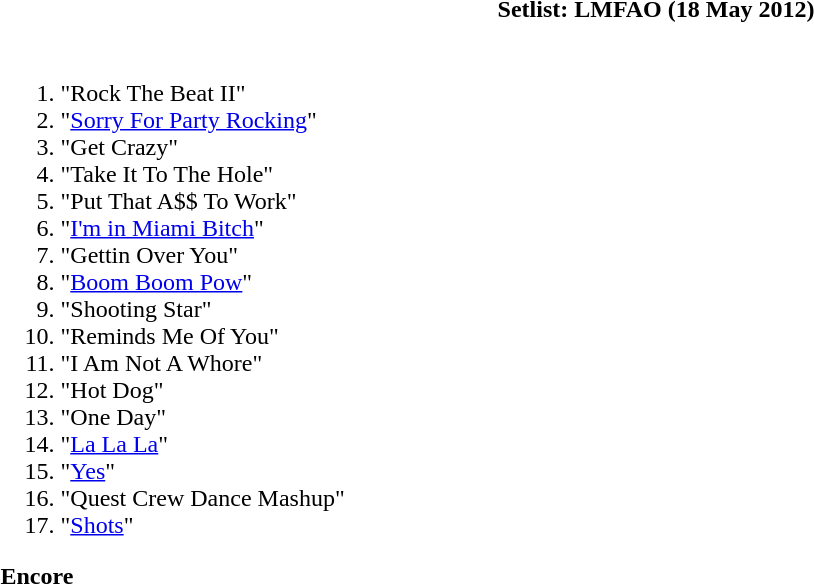<table class="toccolours collapsible collapsed" style="min-width:55em">
<tr>
<th>Setlist: LMFAO (18 May 2012)</th>
</tr>
<tr>
<td><br><ol><li>"Rock The Beat II"</li><li>"<a href='#'>Sorry For Party Rocking</a>"</li><li>"Get Crazy"</li><li>"Take It To The Hole"</li><li>"Put That A$$ To Work"</li><li>"<a href='#'>I'm in Miami Bitch</a>"</li><li>"Gettin Over You"</li><li>"<a href='#'>Boom Boom Pow</a>"</li><li>"Shooting Star"</li><li>"Reminds Me Of You"</li><li>"I Am Not A Whore"</li><li>"Hot Dog"</li><li>"One Day"</li><li>"<a href='#'>La La La</a>"</li><li>"<a href='#'>Yes</a>"</li><li>"Quest Crew Dance Mashup"</li><li>"<a href='#'>Shots</a>"</li></ol><strong>Encore</strong>
</td>
</tr>
</table>
